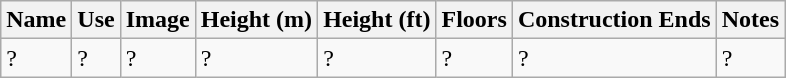<table class="wikitable">
<tr>
<th>Name</th>
<th>Use</th>
<th>Image</th>
<th>Height (m)</th>
<th>Height (ft)</th>
<th>Floors</th>
<th>Construction Ends</th>
<th>Notes</th>
</tr>
<tr>
<td>?</td>
<td>?</td>
<td>?</td>
<td>?</td>
<td>?</td>
<td>?</td>
<td>?</td>
<td>?</td>
</tr>
</table>
